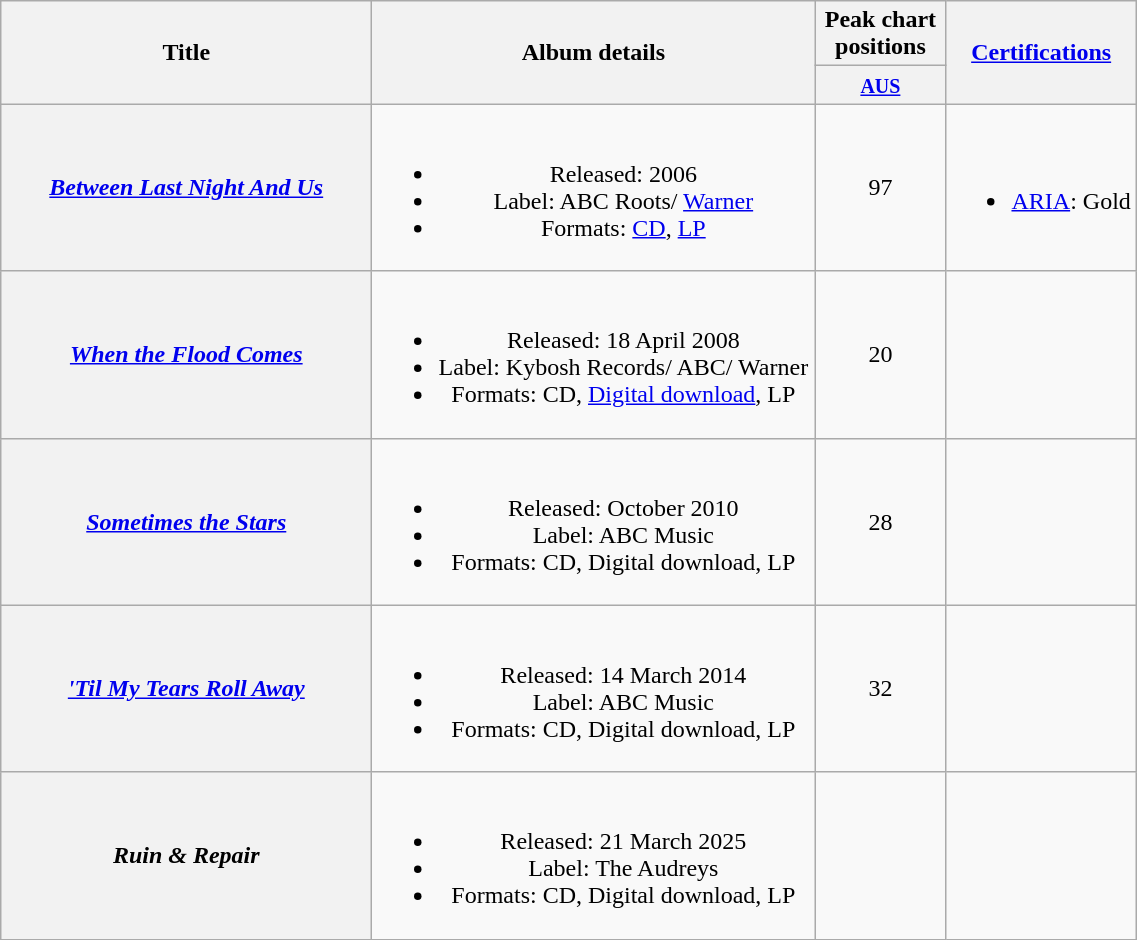<table class="wikitable plainrowheaders" style="text-align:center">
<tr>
<th scope="col" rowspan="2" style="width:15em;">Title</th>
<th scope="col" rowspan="2" style="width:18em;">Album details</th>
<th scope="col" colspan="1" style="width:5em;">Peak chart<br>positions</th>
<th scope="col" rowspan="2" style="width:8m;"><a href='#'>Certifications</a></th>
</tr>
<tr>
<th scope="col" style="text-align:center;"><small><a href='#'>AUS</a></small><br></th>
</tr>
<tr>
<th scope="row"><em><a href='#'>Between Last Night And Us</a></em></th>
<td><br><ul><li>Released: 2006</li><li>Label: ABC Roots/ <a href='#'>Warner</a></li><li>Formats: <a href='#'>CD</a>, <a href='#'>LP</a></li></ul></td>
<td>97</td>
<td><br><ul><li><a href='#'>ARIA</a>: Gold</li></ul></td>
</tr>
<tr>
<th scope="row"><em><a href='#'>When the Flood Comes</a></em></th>
<td><br><ul><li>Released: 18 April 2008</li><li>Label: Kybosh Records/ ABC/ Warner</li><li>Formats: CD, <a href='#'>Digital download</a>, LP</li></ul></td>
<td>20</td>
<td></td>
</tr>
<tr>
<th scope="row"><em><a href='#'>Sometimes the Stars</a></em></th>
<td><br><ul><li>Released: October 2010</li><li>Label: ABC Music</li><li>Formats: CD, Digital download, LP</li></ul></td>
<td>28</td>
<td></td>
</tr>
<tr>
<th scope="row"><em><a href='#'>'Til My Tears Roll Away</a></em></th>
<td><br><ul><li>Released: 14 March 2014</li><li>Label: ABC Music</li><li>Formats: CD, Digital download, LP</li></ul></td>
<td>32</td>
<td></td>
</tr>
<tr>
<th scope="row"><em>Ruin & Repair</em></th>
<td><br><ul><li>Released: 21 March 2025</li><li>Label: The Audreys</li><li>Formats: CD, Digital download, LP</li></ul></td>
<td></td>
<td></td>
</tr>
</table>
